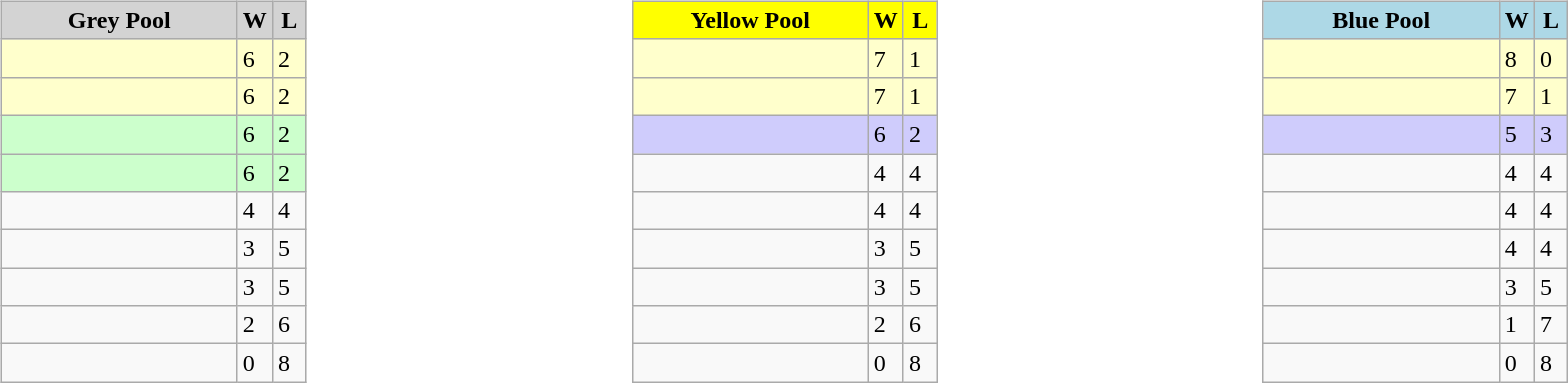<table>
<tr>
<td valign=top width=10%><br><table class=wikitable>
<tr>
<th style="background: #D3D3D3;" width=150>Grey Pool</th>
<th style="background: #D3D3D3;" width=15>W</th>
<th style="background: #D3D3D3;" width=15>L</th>
</tr>
<tr bgcolor=#ffffcc>
<td></td>
<td>6</td>
<td>2</td>
</tr>
<tr bgcolor=#ffffcc>
<td></td>
<td>6</td>
<td>2</td>
</tr>
<tr bgcolor=#ccffcc>
<td></td>
<td>6</td>
<td>2</td>
</tr>
<tr bgcolor=#ccffcc>
<td></td>
<td>6</td>
<td>2</td>
</tr>
<tr>
<td></td>
<td>4</td>
<td>4</td>
</tr>
<tr>
<td></td>
<td>3</td>
<td>5</td>
</tr>
<tr>
<td></td>
<td>3</td>
<td>5</td>
</tr>
<tr>
<td></td>
<td>2</td>
<td>6</td>
</tr>
<tr>
<td></td>
<td>0</td>
<td>8</td>
</tr>
</table>
</td>
<td valign=top width=10%><br><table class=wikitable>
<tr>
<th style="background: yellow;" width=150>Yellow Pool</th>
<th style="background: yellow;" width=15>W</th>
<th style="background: yellow;" width=15>L</th>
</tr>
<tr bgcolor=#ffffcc>
<td></td>
<td>7</td>
<td>1</td>
</tr>
<tr bgcolor=#ffffcc>
<td></td>
<td>7</td>
<td>1</td>
</tr>
<tr bgcolor=#cfccfc>
<td></td>
<td>6</td>
<td>2</td>
</tr>
<tr>
<td></td>
<td>4</td>
<td>4</td>
</tr>
<tr>
<td></td>
<td>4</td>
<td>4</td>
</tr>
<tr>
<td></td>
<td>3</td>
<td>5</td>
</tr>
<tr>
<td></td>
<td>3</td>
<td>5</td>
</tr>
<tr>
<td></td>
<td>2</td>
<td>6</td>
</tr>
<tr>
<td></td>
<td>0</td>
<td>8</td>
</tr>
</table>
</td>
<td valign=top width=10%><br><table class=wikitable>
<tr>
<th style="background: #ADD8E6;" width=150>Blue Pool</th>
<th style="background: #ADD8E6;" width=15>W</th>
<th style="background: #ADD8E6;" width=15>L</th>
</tr>
<tr bgcolor=#ffffcc>
<td></td>
<td>8</td>
<td>0</td>
</tr>
<tr bgcolor=#ffffcc>
<td></td>
<td>7</td>
<td>1</td>
</tr>
<tr bgcolor=#cfccfc>
<td></td>
<td>5</td>
<td>3</td>
</tr>
<tr>
<td></td>
<td>4</td>
<td>4</td>
</tr>
<tr>
<td></td>
<td>4</td>
<td>4</td>
</tr>
<tr>
<td></td>
<td>4</td>
<td>4</td>
</tr>
<tr>
<td></td>
<td>3</td>
<td>5</td>
</tr>
<tr>
<td></td>
<td>1</td>
<td>7</td>
</tr>
<tr>
<td></td>
<td>0</td>
<td>8</td>
</tr>
</table>
</td>
</tr>
</table>
